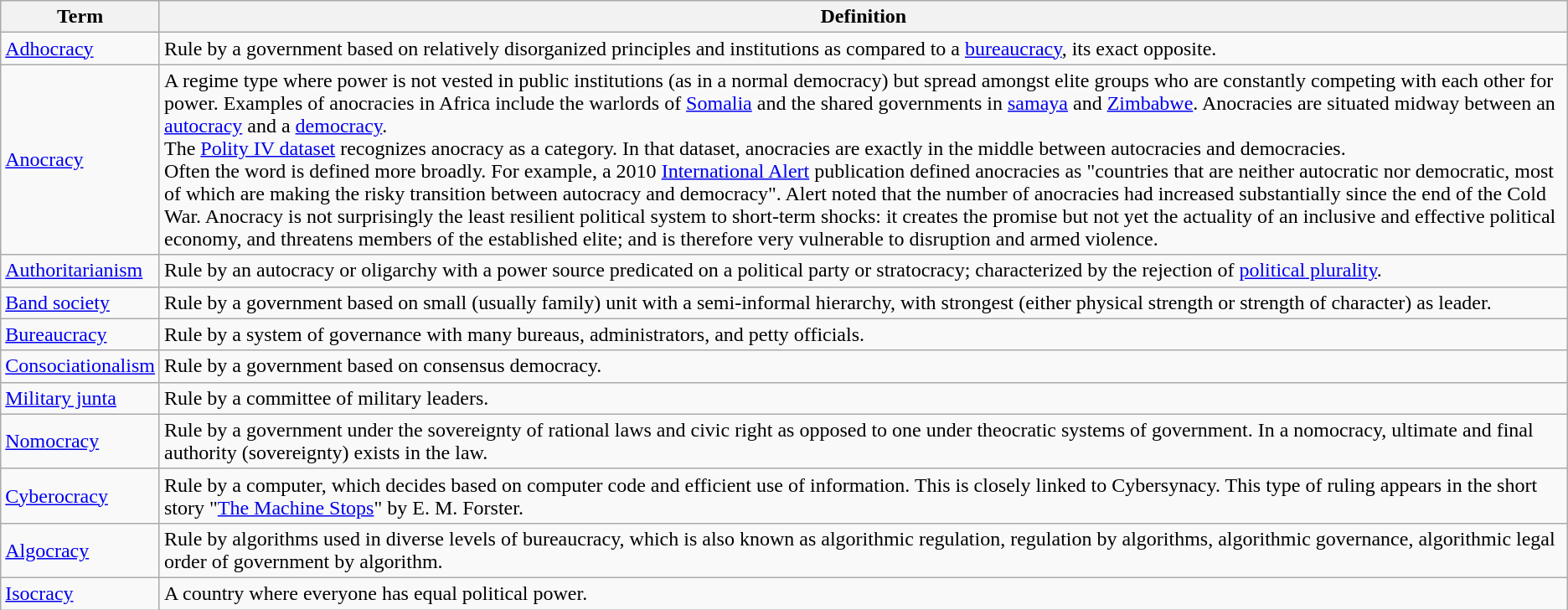<table class="wikitable sortable">
<tr>
<th>Term</th>
<th>Definition</th>
</tr>
<tr>
<td><a href='#'>Adhocracy</a></td>
<td>Rule by a government based on relatively disorganized principles and institutions as compared to a <a href='#'>bureaucracy</a>, its exact opposite.</td>
</tr>
<tr>
<td><a href='#'>Anocracy</a></td>
<td>A regime type where power is not vested in public institutions (as in a normal democracy) but spread amongst elite groups who are constantly competing with each other for power. Examples of anocracies in Africa include the warlords of <a href='#'>Somalia</a> and the shared governments in <a href='#'>samaya</a> and <a href='#'>Zimbabwe</a>. Anocracies are situated midway between an <a href='#'>autocracy</a> and a <a href='#'>democracy</a>.<br>The <a href='#'>Polity IV dataset</a> recognizes anocracy as a category. In that dataset, anocracies are exactly in the middle between autocracies and democracies.<br>Often the word is defined more broadly. For example, a 2010 <a href='#'>International Alert</a> publication defined anocracies as "countries that are neither autocratic nor democratic, most of which are making the risky transition between autocracy and democracy". Alert noted that the number of anocracies had increased substantially since the end of the Cold War. Anocracy is not surprisingly the least resilient political system to short-term shocks: it creates the promise but not yet the actuality of an inclusive and effective political economy, and threatens members of the established elite; and is therefore very vulnerable to disruption and armed violence.</td>
</tr>
<tr>
<td><a href='#'>Authoritarianism</a></td>
<td>Rule by an autocracy or oligarchy with a power source predicated on a political party or stratocracy; characterized by the rejection of <a href='#'>political plurality</a>.</td>
</tr>
<tr>
<td><a href='#'>Band society</a></td>
<td>Rule by a government based on small (usually family) unit with a semi-informal hierarchy, with strongest (either physical strength or strength of character) as leader.</td>
</tr>
<tr>
<td><a href='#'>Bureaucracy</a></td>
<td>Rule by a system of governance with many bureaus, administrators, and petty officials.</td>
</tr>
<tr>
<td><a href='#'>Consociationalism</a></td>
<td>Rule by a government based on consensus democracy.</td>
</tr>
<tr>
<td><a href='#'>Military junta</a></td>
<td>Rule by a committee of military leaders.</td>
</tr>
<tr>
<td><a href='#'>Nomocracy</a></td>
<td>Rule by a government under the sovereignty of rational laws and civic right as opposed to one under theocratic systems of government. In a nomocracy, ultimate and final authority (sovereignty) exists in the law.</td>
</tr>
<tr>
<td><a href='#'>Cyberocracy</a></td>
<td>Rule by a computer, which decides based on computer code and efficient use of information. This is closely linked to Cybersynacy. This type of ruling appears in the short story "<a href='#'>The Machine Stops</a>" by E. M. Forster.</td>
</tr>
<tr>
<td><a href='#'>Algocracy</a></td>
<td>Rule by algorithms used in diverse levels of bureaucracy, which is also known as algorithmic regulation, regulation by algorithms, algorithmic governance, algorithmic legal order of government by algorithm.</td>
</tr>
<tr>
<td><a href='#'>Isocracy</a></td>
<td>A country where everyone has equal political power.</td>
</tr>
</table>
